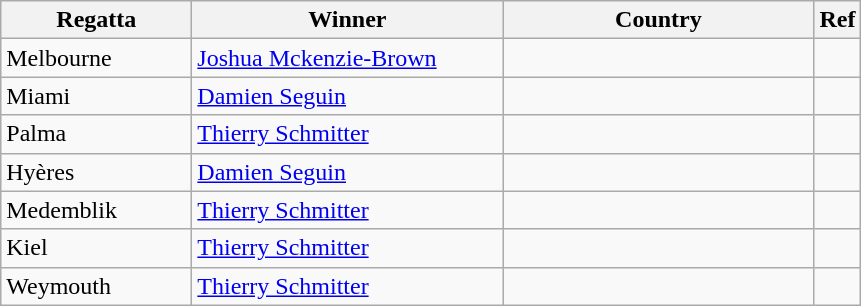<table class="wikitable">
<tr>
<th width=120>Regatta</th>
<th style="width:200px;">Winner</th>
<th style="width:200px;">Country</th>
<th>Ref</th>
</tr>
<tr>
<td>Melbourne</td>
<td><a href='#'>Joshua Mckenzie-Brown</a></td>
<td></td>
<td></td>
</tr>
<tr>
<td>Miami</td>
<td><a href='#'>Damien Seguin</a></td>
<td></td>
<td></td>
</tr>
<tr>
<td>Palma</td>
<td><a href='#'>Thierry Schmitter</a></td>
<td></td>
<td></td>
</tr>
<tr>
<td>Hyères</td>
<td><a href='#'>Damien Seguin</a></td>
<td></td>
<td></td>
</tr>
<tr>
<td>Medemblik</td>
<td><a href='#'>Thierry Schmitter</a></td>
<td></td>
<td></td>
</tr>
<tr>
<td>Kiel</td>
<td><a href='#'>Thierry Schmitter</a></td>
<td></td>
<td></td>
</tr>
<tr>
<td>Weymouth</td>
<td><a href='#'>Thierry Schmitter</a></td>
<td></td>
<td></td>
</tr>
</table>
